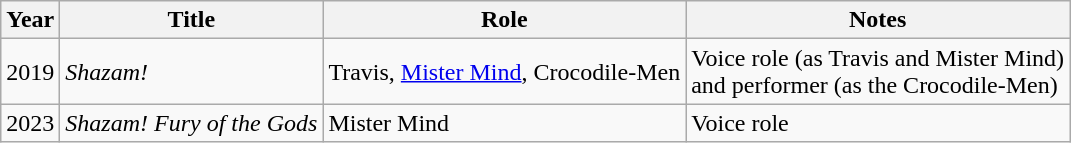<table class="wikitable">
<tr>
<th>Year</th>
<th>Title</th>
<th>Role</th>
<th>Notes</th>
</tr>
<tr>
<td>2019</td>
<td><em>Shazam!</em></td>
<td>Travis, <a href='#'>Mister Mind</a>, Crocodile-Men</td>
<td>Voice role (as Travis and Mister Mind)<br>and performer (as the Crocodile-Men)</td>
</tr>
<tr>
<td>2023</td>
<td><em>Shazam! Fury of the Gods</em></td>
<td>Mister Mind</td>
<td>Voice role</td>
</tr>
</table>
